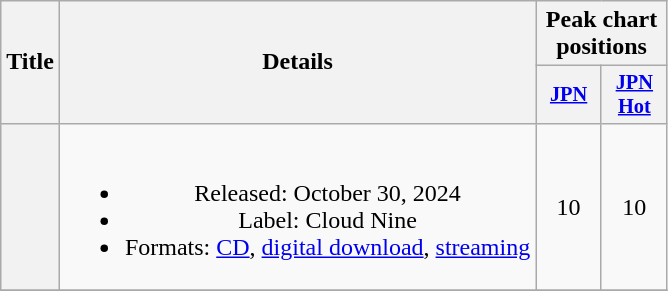<table class="wikitable plainrowheaders" style="text-align:center;">
<tr>
<th scope="col" rowspan="2">Title</th>
<th scope="col" rowspan="2">Details</th>
<th scope="col" colspan="2">Peak chart positions</th>
</tr>
<tr>
<th scope="col" style="width:2.75em;font-size:85%;"><a href='#'>JPN</a><br></th>
<th scope="col" style="width:2.75em;font-size:85%;"><a href='#'>JPN Hot</a><br></th>
</tr>
<tr>
<th scope="row"></th>
<td><br><ul><li>Released: October 30, 2024</li><li>Label: Cloud Nine</li><li>Formats: <a href='#'>CD</a>, <a href='#'>digital download</a>, <a href='#'>streaming</a></li></ul></td>
<td>10</td>
<td>10</td>
</tr>
<tr>
</tr>
</table>
